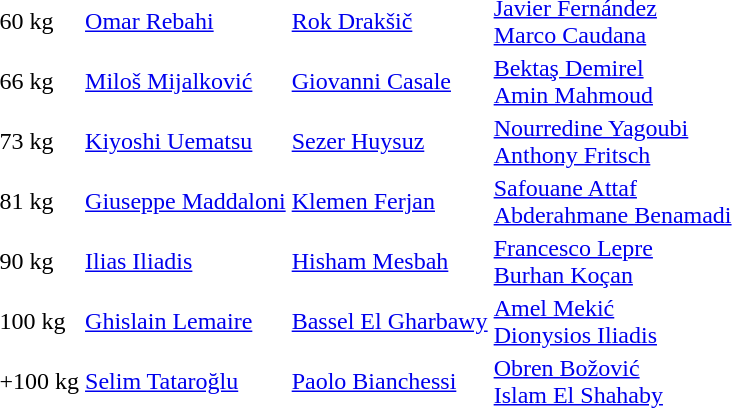<table>
<tr>
<td>60 kg</td>
<td> <a href='#'>Omar Rebahi</a></td>
<td> <a href='#'>Rok Drakšič</a></td>
<td> <a href='#'>Javier Fernández</a> <br>  <a href='#'>Marco Caudana</a></td>
</tr>
<tr>
<td>66 kg</td>
<td> <a href='#'>Miloš Mijalković</a></td>
<td> <a href='#'>Giovanni Casale</a></td>
<td> <a href='#'>Bektaş Demirel</a> <br>  <a href='#'>Amin Mahmoud</a></td>
</tr>
<tr>
<td>73 kg</td>
<td> <a href='#'>Kiyoshi Uematsu</a></td>
<td> <a href='#'>Sezer Huysuz</a></td>
<td> <a href='#'>Nourredine Yagoubi</a> <br>  <a href='#'>Anthony Fritsch</a></td>
</tr>
<tr>
<td>81 kg</td>
<td> <a href='#'>Giuseppe Maddaloni</a></td>
<td> <a href='#'>Klemen Ferjan</a></td>
<td> <a href='#'>Safouane Attaf</a> <br>  <a href='#'>Abderahmane Benamadi</a></td>
</tr>
<tr>
<td>90 kg</td>
<td> <a href='#'>Ilias Iliadis</a></td>
<td> <a href='#'>Hisham Mesbah</a></td>
<td> <a href='#'>Francesco Lepre</a> <br>  <a href='#'>Burhan Koçan</a></td>
</tr>
<tr>
<td>100 kg</td>
<td> <a href='#'>Ghislain Lemaire</a></td>
<td> <a href='#'>Bassel El Gharbawy</a></td>
<td> <a href='#'>Amel Mekić</a> <br>  <a href='#'>Dionysios Iliadis</a></td>
</tr>
<tr>
<td>+100 kg</td>
<td> <a href='#'>Selim Tataroğlu</a></td>
<td> <a href='#'>Paolo Bianchessi</a></td>
<td> <a href='#'>Obren Božović</a> <br>  <a href='#'>Islam El Shahaby</a></td>
</tr>
</table>
